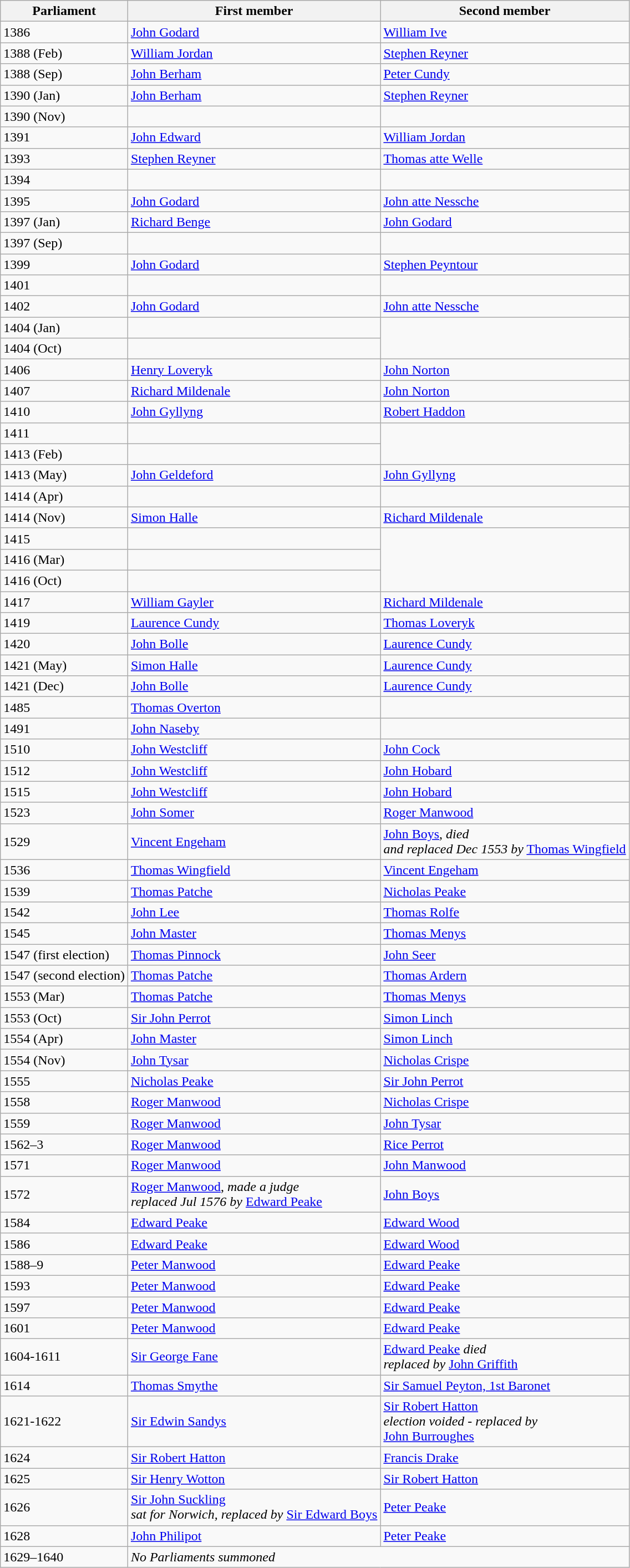<table class="wikitable">
<tr>
<th>Parliament</th>
<th>First member</th>
<th>Second member</th>
</tr>
<tr>
<td>1386</td>
<td><a href='#'>John Godard</a></td>
<td><a href='#'>William Ive</a></td>
</tr>
<tr>
<td>1388 (Feb)</td>
<td><a href='#'>William Jordan</a></td>
<td><a href='#'>Stephen Reyner</a></td>
</tr>
<tr>
<td>1388 (Sep)</td>
<td><a href='#'>John Berham</a></td>
<td><a href='#'>Peter Cundy</a></td>
</tr>
<tr>
<td>1390 (Jan)</td>
<td><a href='#'>John Berham</a></td>
<td><a href='#'>Stephen Reyner</a></td>
</tr>
<tr>
<td>1390 (Nov)</td>
<td></td>
</tr>
<tr>
<td>1391</td>
<td><a href='#'>John Edward</a></td>
<td><a href='#'>William Jordan</a></td>
</tr>
<tr>
<td>1393</td>
<td><a href='#'>Stephen Reyner</a></td>
<td><a href='#'>Thomas atte Welle</a></td>
</tr>
<tr>
<td>1394</td>
<td></td>
</tr>
<tr>
<td>1395</td>
<td><a href='#'>John Godard</a></td>
<td><a href='#'>John atte Nessche</a></td>
</tr>
<tr>
<td>1397 (Jan)</td>
<td><a href='#'>Richard Benge</a></td>
<td><a href='#'>John Godard</a></td>
</tr>
<tr>
<td>1397 (Sep)</td>
<td></td>
</tr>
<tr>
<td>1399</td>
<td><a href='#'>John Godard</a></td>
<td><a href='#'>Stephen Peyntour</a></td>
</tr>
<tr>
<td>1401</td>
<td></td>
</tr>
<tr>
<td>1402</td>
<td><a href='#'>John Godard</a></td>
<td><a href='#'>John atte Nessche</a></td>
</tr>
<tr>
<td>1404 (Jan)</td>
<td></td>
</tr>
<tr>
<td>1404 (Oct)</td>
<td></td>
</tr>
<tr>
<td>1406</td>
<td><a href='#'>Henry Loveryk</a></td>
<td><a href='#'>John Norton</a></td>
</tr>
<tr>
<td>1407</td>
<td><a href='#'>Richard Mildenale</a></td>
<td><a href='#'>John Norton</a></td>
</tr>
<tr>
<td>1410</td>
<td><a href='#'>John Gyllyng</a></td>
<td><a href='#'>Robert Haddon</a></td>
</tr>
<tr>
<td>1411</td>
<td></td>
</tr>
<tr>
<td>1413 (Feb)</td>
<td></td>
</tr>
<tr>
<td>1413 (May)</td>
<td><a href='#'>John Geldeford</a></td>
<td><a href='#'>John Gyllyng</a></td>
</tr>
<tr>
<td>1414 (Apr)</td>
<td></td>
</tr>
<tr>
<td>1414 (Nov)</td>
<td><a href='#'>Simon Halle</a></td>
<td><a href='#'>Richard Mildenale</a></td>
</tr>
<tr>
<td>1415</td>
<td></td>
</tr>
<tr>
<td>1416 (Mar)</td>
<td></td>
</tr>
<tr>
<td>1416 (Oct)</td>
<td></td>
</tr>
<tr>
<td>1417</td>
<td><a href='#'>William Gayler</a></td>
<td><a href='#'>Richard Mildenale</a></td>
</tr>
<tr>
<td>1419</td>
<td><a href='#'>Laurence Cundy</a></td>
<td><a href='#'>Thomas Loveryk</a></td>
</tr>
<tr>
<td>1420</td>
<td><a href='#'>John Bolle</a></td>
<td><a href='#'>Laurence Cundy</a></td>
</tr>
<tr>
<td>1421 (May)</td>
<td><a href='#'>Simon Halle</a></td>
<td><a href='#'>Laurence Cundy</a></td>
</tr>
<tr>
<td>1421 (Dec)</td>
<td><a href='#'>John Bolle</a></td>
<td><a href='#'>Laurence Cundy</a></td>
</tr>
<tr>
<td>1485</td>
<td><a href='#'>Thomas Overton</a></td>
<td></td>
</tr>
<tr>
<td>1491</td>
<td><a href='#'>John Naseby</a></td>
<td></td>
</tr>
<tr>
<td>1510</td>
<td><a href='#'>John Westcliff</a></td>
<td><a href='#'>John Cock</a></td>
</tr>
<tr>
<td>1512</td>
<td><a href='#'>John Westcliff</a></td>
<td><a href='#'>John Hobard</a></td>
</tr>
<tr>
<td>1515</td>
<td><a href='#'>John Westcliff</a></td>
<td><a href='#'>John Hobard</a></td>
</tr>
<tr>
<td>1523</td>
<td><a href='#'>John Somer</a></td>
<td><a href='#'>Roger Manwood</a></td>
</tr>
<tr>
<td>1529</td>
<td><a href='#'>Vincent Engeham</a></td>
<td><a href='#'>John Boys</a>, <em>died <br> and replaced Dec 1553 by</em> <a href='#'>Thomas Wingfield</a></td>
</tr>
<tr>
<td>1536</td>
<td><a href='#'>Thomas Wingfield</a></td>
<td><a href='#'>Vincent Engeham</a></td>
</tr>
<tr>
<td>1539</td>
<td><a href='#'>Thomas Patche</a></td>
<td><a href='#'>Nicholas Peake</a></td>
</tr>
<tr>
<td>1542</td>
<td><a href='#'>John Lee</a></td>
<td><a href='#'>Thomas Rolfe</a></td>
</tr>
<tr>
<td>1545</td>
<td><a href='#'>John Master</a></td>
<td><a href='#'>Thomas Menys</a></td>
</tr>
<tr>
<td>1547 (first election)</td>
<td><a href='#'>Thomas Pinnock</a></td>
<td><a href='#'>John Seer</a></td>
</tr>
<tr>
<td>1547 (second election)</td>
<td><a href='#'>Thomas Patche</a></td>
<td><a href='#'>Thomas Ardern</a></td>
</tr>
<tr>
<td>1553 (Mar)</td>
<td><a href='#'>Thomas Patche</a></td>
<td><a href='#'>Thomas Menys</a></td>
</tr>
<tr>
<td>1553 (Oct)</td>
<td><a href='#'>Sir John Perrot</a></td>
<td><a href='#'>Simon Linch</a></td>
</tr>
<tr>
<td>1554 (Apr)</td>
<td><a href='#'>John Master</a></td>
<td><a href='#'>Simon Linch</a></td>
</tr>
<tr>
<td>1554 (Nov)</td>
<td><a href='#'>John Tysar</a></td>
<td><a href='#'>Nicholas Crispe</a></td>
</tr>
<tr>
<td>1555</td>
<td><a href='#'>Nicholas Peake</a></td>
<td><a href='#'>Sir John Perrot</a></td>
</tr>
<tr>
<td>1558</td>
<td><a href='#'>Roger Manwood</a></td>
<td><a href='#'>Nicholas Crispe</a></td>
</tr>
<tr>
<td>1559</td>
<td><a href='#'>Roger Manwood</a></td>
<td><a href='#'>John Tysar</a></td>
</tr>
<tr>
<td>1562–3</td>
<td><a href='#'>Roger Manwood</a></td>
<td><a href='#'>Rice Perrot</a></td>
</tr>
<tr>
<td>1571</td>
<td><a href='#'>Roger Manwood</a></td>
<td><a href='#'>John Manwood</a></td>
</tr>
<tr>
<td>1572</td>
<td><a href='#'>Roger Manwood</a>, <em>made a judge <br> replaced Jul 1576 by</em> <a href='#'>Edward Peake</a></td>
<td><a href='#'>John Boys</a></td>
</tr>
<tr>
<td>1584</td>
<td><a href='#'>Edward Peake</a></td>
<td><a href='#'>Edward Wood</a></td>
</tr>
<tr>
<td>1586</td>
<td><a href='#'>Edward Peake</a></td>
<td><a href='#'>Edward Wood</a></td>
</tr>
<tr>
<td>1588–9</td>
<td><a href='#'>Peter Manwood</a></td>
<td><a href='#'>Edward Peake</a></td>
</tr>
<tr>
<td>1593</td>
<td><a href='#'>Peter Manwood</a></td>
<td><a href='#'>Edward Peake</a></td>
</tr>
<tr>
<td>1597</td>
<td><a href='#'>Peter Manwood</a></td>
<td><a href='#'>Edward Peake</a></td>
</tr>
<tr>
<td>1601</td>
<td><a href='#'>Peter Manwood</a></td>
<td><a href='#'>Edward Peake</a></td>
</tr>
<tr>
<td>1604-1611</td>
<td><a href='#'>Sir George Fane</a></td>
<td><a href='#'>Edward Peake</a> <em>died <br>replaced by</em> <a href='#'>John Griffith</a></td>
</tr>
<tr>
<td>1614</td>
<td><a href='#'>Thomas Smythe</a></td>
<td><a href='#'>Sir Samuel Peyton, 1st Baronet</a></td>
</tr>
<tr>
<td>1621-1622</td>
<td><a href='#'>Sir Edwin Sandys</a></td>
<td><a href='#'>Sir Robert Hatton</a> <br> <em>election voided - replaced by</em> <br> <a href='#'>John Burroughes</a></td>
</tr>
<tr>
<td>1624</td>
<td><a href='#'>Sir Robert Hatton</a></td>
<td><a href='#'>Francis Drake</a></td>
</tr>
<tr>
<td>1625</td>
<td><a href='#'>Sir Henry Wotton</a></td>
<td><a href='#'>Sir Robert Hatton</a></td>
</tr>
<tr>
<td>1626</td>
<td><a href='#'>Sir John Suckling</a><br> <em>sat for Norwich, replaced by</em> <a href='#'>Sir Edward Boys</a></td>
<td><a href='#'>Peter Peake</a></td>
</tr>
<tr>
<td>1628</td>
<td><a href='#'>John Philipot</a></td>
<td><a href='#'>Peter Peake</a></td>
</tr>
<tr>
<td>1629–1640</td>
<td colspan = "2"><em>No Parliaments summoned</em></td>
</tr>
</table>
